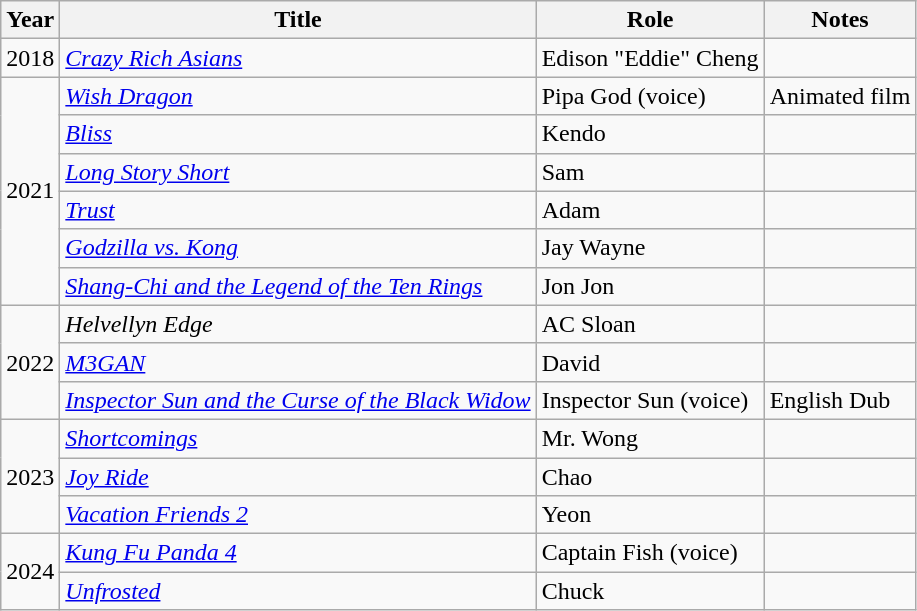<table class="wikitable sortable">
<tr>
<th>Year</th>
<th>Title</th>
<th>Role</th>
<th class="unsortable">Notes</th>
</tr>
<tr>
<td>2018</td>
<td><em><a href='#'>Crazy Rich Asians</a></em></td>
<td>Edison "Eddie" Cheng</td>
<td></td>
</tr>
<tr>
<td rowspan="6">2021</td>
<td><em><a href='#'>Wish Dragon</a></em></td>
<td>Pipa God (voice)</td>
<td>Animated film</td>
</tr>
<tr>
<td><em><a href='#'>Bliss</a></em></td>
<td>Kendo</td>
<td></td>
</tr>
<tr>
<td><em><a href='#'>Long Story Short</a></em></td>
<td>Sam</td>
<td></td>
</tr>
<tr>
<td><em><a href='#'>Trust</a></em></td>
<td>Adam</td>
<td></td>
</tr>
<tr>
<td><em><a href='#'>Godzilla vs. Kong</a></em></td>
<td>Jay Wayne</td>
<td></td>
</tr>
<tr>
<td><em><a href='#'>Shang-Chi and the Legend of the Ten Rings</a></em></td>
<td>Jon Jon</td>
<td></td>
</tr>
<tr>
<td rowspan="3">2022</td>
<td><em>Helvellyn Edge</em></td>
<td>AC Sloan</td>
<td></td>
</tr>
<tr>
<td><em><a href='#'>M3GAN</a></em></td>
<td>David</td>
<td></td>
</tr>
<tr>
<td><em><a href='#'>Inspector Sun and the Curse of the Black Widow</a></em></td>
<td>Inspector Sun (voice)</td>
<td>English Dub</td>
</tr>
<tr>
<td rowspan="3">2023</td>
<td><em><a href='#'>Shortcomings</a></em></td>
<td>Mr. Wong</td>
<td></td>
</tr>
<tr>
<td><em><a href='#'>Joy Ride</a></em></td>
<td>Chao</td>
<td></td>
</tr>
<tr>
<td><em><a href='#'>Vacation Friends 2</a></em></td>
<td>Yeon</td>
<td></td>
</tr>
<tr>
<td rowspan="2">2024</td>
<td><em><a href='#'>Kung Fu Panda 4</a></em></td>
<td>Captain Fish (voice)</td>
<td></td>
</tr>
<tr>
<td><em><a href='#'>Unfrosted</a></em></td>
<td>Chuck</td>
<td></td>
</tr>
</table>
